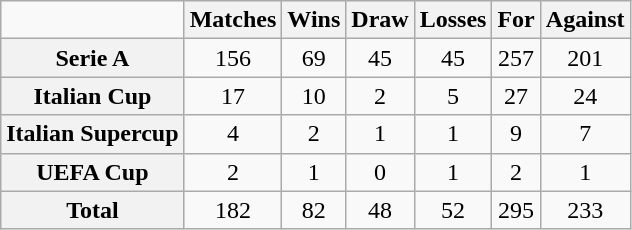<table class="wikitable" style="text-align: center;">
<tr>
<td></td>
<th>Matches</th>
<th>Wins</th>
<th>Draw</th>
<th>Losses</th>
<th>For</th>
<th>Against</th>
</tr>
<tr>
<th>Serie A</th>
<td>156</td>
<td>69</td>
<td>45</td>
<td>45</td>
<td>257</td>
<td>201</td>
</tr>
<tr>
<th>Italian Cup</th>
<td>17</td>
<td>10</td>
<td>2</td>
<td>5</td>
<td>27</td>
<td>24</td>
</tr>
<tr>
<th>Italian Supercup</th>
<td>4</td>
<td>2</td>
<td>1</td>
<td>1</td>
<td>9</td>
<td>7</td>
</tr>
<tr>
<th>UEFA Cup</th>
<td>2</td>
<td>1</td>
<td>0</td>
<td>1</td>
<td>2</td>
<td>1</td>
</tr>
<tr>
<th>Total</th>
<td>182</td>
<td>82</td>
<td>48</td>
<td>52</td>
<td>295</td>
<td>233</td>
</tr>
</table>
